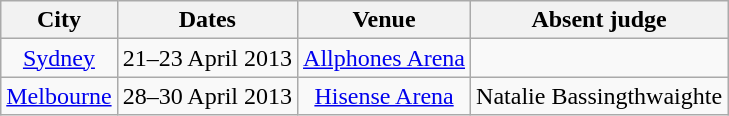<table class=wikitable style=text-align:center;>
<tr>
<th>City</th>
<th>Dates</th>
<th>Venue</th>
<th>Absent judge</th>
</tr>
<tr>
<td><a href='#'>Sydney</a></td>
<td>21–23 April 2013</td>
<td><a href='#'>Allphones Arena</a></td>
<td></td>
</tr>
<tr>
<td><a href='#'>Melbourne</a></td>
<td>28–30 April 2013</td>
<td><a href='#'>Hisense Arena</a></td>
<td>Natalie Bassingthwaighte</td>
</tr>
</table>
